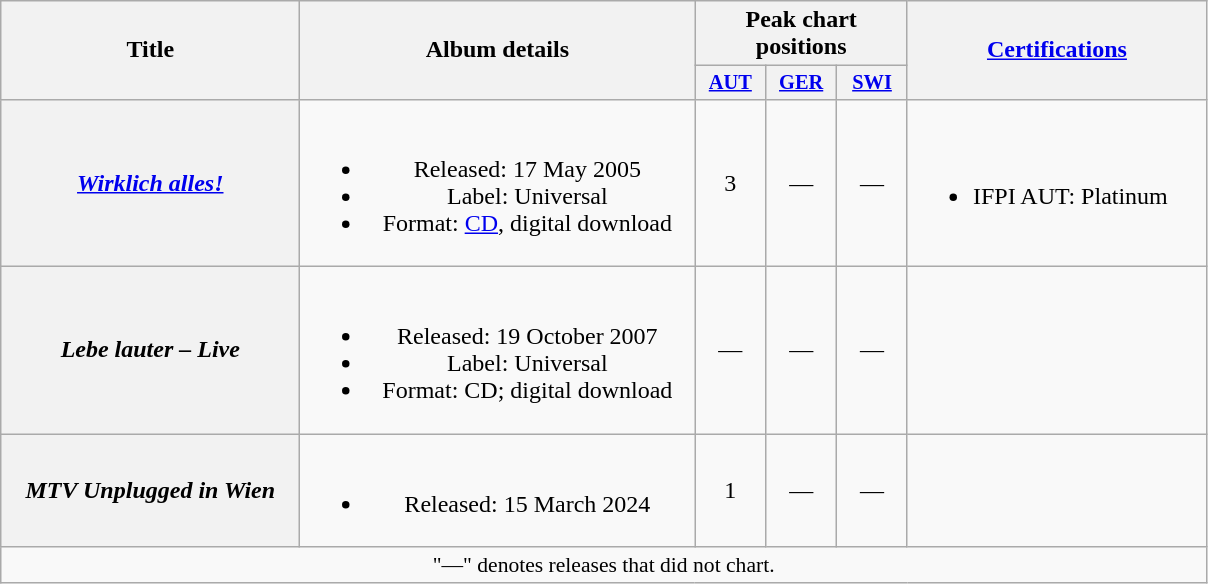<table class="wikitable plainrowheaders" style="text-align:center;" border="1">
<tr>
<th scope="col" rowspan="2" style="width:12em;">Title</th>
<th scope="col" rowspan="2" style="width:16em;">Album details</th>
<th scope="col" colspan="3">Peak chart positions</th>
<th scope="col" rowspan="2" style="width:12em;"><a href='#'>Certifications</a></th>
</tr>
<tr>
<th style="width:3em;font-size:85%"><a href='#'>AUT</a><br></th>
<th style="width:3em;font-size:85%"><a href='#'>GER</a><br></th>
<th style="width:3em;font-size:85%"><a href='#'>SWI</a><br></th>
</tr>
<tr>
<th scope="row"><em><a href='#'>Wirklich alles!</a></em></th>
<td><br><ul><li>Released: 17 May 2005</li><li>Label: Universal</li><li>Format: <a href='#'>CD</a>, digital download</li></ul></td>
<td>3</td>
<td>—</td>
<td>—</td>
<td style="text-align:left;"><br><ul><li>IFPI AUT: Platinum</li></ul></td>
</tr>
<tr>
<th scope="row"><em>Lebe lauter – Live</em></th>
<td><br><ul><li>Released: 19 October 2007</li><li>Label: Universal</li><li>Format: CD; digital download</li></ul></td>
<td>—</td>
<td>—</td>
<td>—</td>
<td></td>
</tr>
<tr>
<th scope="row"><em>MTV Unplugged in Wien</em></th>
<td><br><ul><li>Released: 15 March 2024</li></ul></td>
<td>1</td>
<td>—</td>
<td>—</td>
<td style="text-align:left;"></td>
</tr>
<tr>
<td colspan="6" style="font-size:90%">"—" denotes releases that did not chart.</td>
</tr>
</table>
